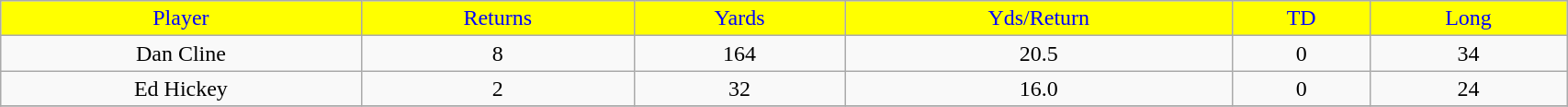<table class="wikitable" width="90%">
<tr align="center" style="background:yellow;color:blue;">
<td>Player</td>
<td>Returns</td>
<td>Yards</td>
<td>Yds/Return</td>
<td>TD</td>
<td>Long</td>
</tr>
<tr align="center" bgcolor="">
<td>Dan Cline</td>
<td>8</td>
<td>164</td>
<td>20.5</td>
<td>0</td>
<td>34</td>
</tr>
<tr align="center" bgcolor="">
<td>Ed Hickey</td>
<td>2</td>
<td>32</td>
<td>16.0</td>
<td>0</td>
<td>24</td>
</tr>
<tr>
</tr>
</table>
